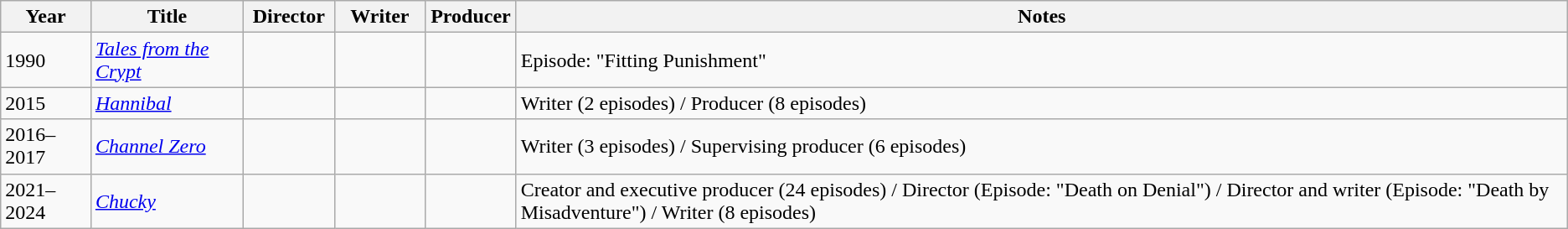<table class="wikitable" margin-right:auto; margin-right:auto">
<tr>
<th>Year</th>
<th>Title</th>
<th width="65">Director</th>
<th width="65">Writer</th>
<th width="65">Producer</th>
<th>Notes</th>
</tr>
<tr>
<td>1990</td>
<td><em><a href='#'>Tales from the Crypt</a></em></td>
<td></td>
<td></td>
<td></td>
<td>Episode: "Fitting Punishment"</td>
</tr>
<tr>
<td>2015</td>
<td><em><a href='#'>Hannibal</a></em></td>
<td></td>
<td></td>
<td></td>
<td>Writer (2 episodes) / Producer (8 episodes)</td>
</tr>
<tr>
<td>2016–2017</td>
<td><em><a href='#'>Channel Zero</a></em></td>
<td></td>
<td></td>
<td></td>
<td>Writer (3 episodes) / Supervising producer (6 episodes)</td>
</tr>
<tr>
<td>2021–2024</td>
<td><em><a href='#'>Chucky</a></em></td>
<td></td>
<td></td>
<td></td>
<td>Creator and executive producer (24 episodes) / Director (Episode: "Death on Denial") / Director and writer (Episode: "Death by Misadventure") / Writer (8 episodes)</td>
</tr>
</table>
